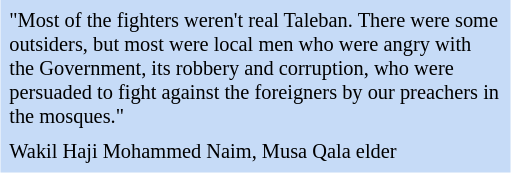<table class="toccolours" style="float: right; margin-left: 1em; margin-right: 2em; font-size: 85%; background:#c6dbf7; width:25em; max-width: 40%;" cellspacing="5">
<tr>
<td style="text-align: left;">"Most of the fighters weren't real Taleban. There were some outsiders, but most were local men who were angry with the Government, its robbery and corruption, who were persuaded to fight against the foreigners by our preachers in the mosques."</td>
</tr>
<tr>
<td style="text-align: left;">Wakil Haji Mohammed Naim, Musa Qala elder</td>
</tr>
</table>
